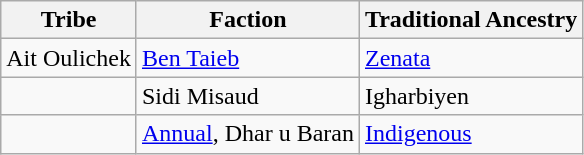<table class="wikitable">
<tr>
<th>Tribe</th>
<th>Faction</th>
<th>Traditional Ancestry</th>
</tr>
<tr>
<td>Ait Oulichek</td>
<td><a href='#'>Ben Taieb</a></td>
<td><a href='#'>Zenata</a></td>
</tr>
<tr>
<td></td>
<td>Sidi Misaud</td>
<td>Igharbiyen</td>
</tr>
<tr>
<td></td>
<td><a href='#'>Annual</a>, Dhar u Baran</td>
<td><a href='#'>Indigenous</a></td>
</tr>
</table>
